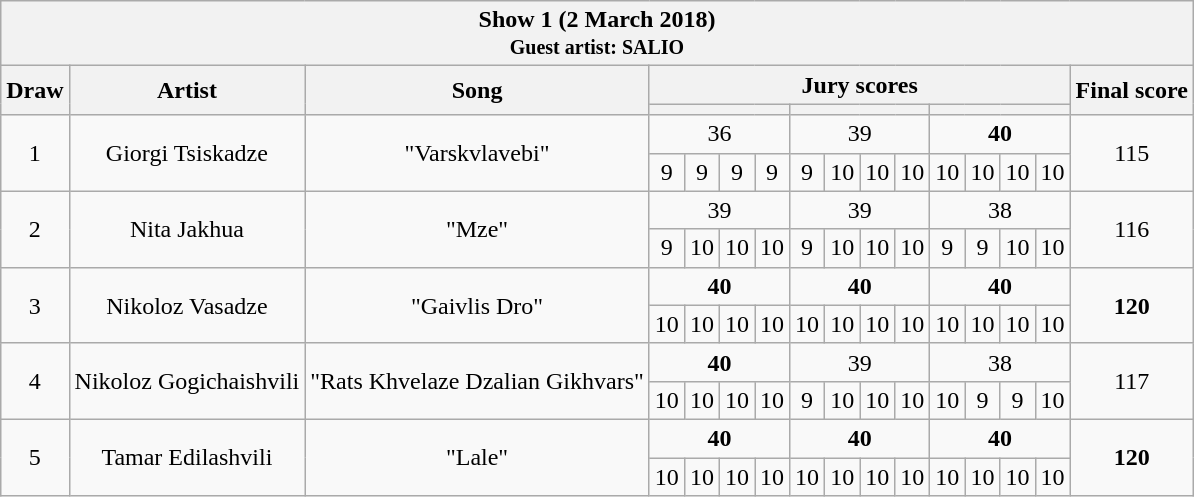<table class="sortable wikitable" style="text-align:center;margin:1em auto 1em auto">
<tr>
<th colspan="16">Show 1 (2 March 2018)<br><small>Guest artist: SALIO</small></th>
</tr>
<tr>
<th rowspan="2" scope="col">Draw</th>
<th rowspan="2" scope="col">Artist</th>
<th rowspan="2" scope="col">Song</th>
<th colspan="12" scope="col">Jury scores</th>
<th rowspan="2" scope="col">Final score</th>
</tr>
<tr>
<th colspan="4" class="unsortable" scope="col"><small></small></th>
<th colspan="4" class="unsortable" scope="col"><small></small></th>
<th colspan="4" class="unsortable" scope="col"><small></small></th>
</tr>
<tr>
<td rowspan="2">1</td>
<td rowspan="2">Giorgi Tsiskadze</td>
<td rowspan="2">"Varskvlavebi"<br></td>
<td colspan="4">36</td>
<td colspan="4">39</td>
<td colspan="4"><strong>40</strong></td>
<td rowspan="2">115</td>
</tr>
<tr>
<td>9</td>
<td>9</td>
<td>9</td>
<td>9</td>
<td>9</td>
<td>10</td>
<td>10</td>
<td>10</td>
<td>10</td>
<td>10</td>
<td>10</td>
<td>10</td>
</tr>
<tr>
<td rowspan="2">2</td>
<td rowspan="2">Nita Jakhua</td>
<td rowspan="2">"Mze"<br></td>
<td colspan="4">39</td>
<td colspan="4">39</td>
<td colspan="4">38</td>
<td rowspan="2">116</td>
</tr>
<tr>
<td>9</td>
<td>10</td>
<td>10</td>
<td>10</td>
<td>9</td>
<td>10</td>
<td>10</td>
<td>10</td>
<td>9</td>
<td>9</td>
<td>10</td>
<td>10</td>
</tr>
<tr>
<td rowspan="2">3</td>
<td rowspan="2">Nikoloz Vasadze</td>
<td rowspan="2">"Gaivlis Dro"<br></td>
<td colspan="4"><strong>40</strong></td>
<td colspan="4"><strong>40</strong></td>
<td colspan="4"><strong>40</strong></td>
<td rowspan="2"><strong>120</strong></td>
</tr>
<tr>
<td>10</td>
<td>10</td>
<td>10</td>
<td>10</td>
<td>10</td>
<td>10</td>
<td>10</td>
<td>10</td>
<td>10</td>
<td>10</td>
<td>10</td>
<td>10</td>
</tr>
<tr>
<td rowspan="2">4</td>
<td rowspan="2">Nikoloz Gogichaishvili</td>
<td rowspan="2">"Rats Khvelaze Dzalian Gikhvars"<br></td>
<td colspan="4"><strong>40</strong></td>
<td colspan="4">39</td>
<td colspan="4">38</td>
<td rowspan="2">117</td>
</tr>
<tr>
<td>10</td>
<td>10</td>
<td>10</td>
<td>10</td>
<td>9</td>
<td>10</td>
<td>10</td>
<td>10</td>
<td>10</td>
<td>9</td>
<td>9</td>
<td>10</td>
</tr>
<tr>
<td rowspan="2">5</td>
<td rowspan="2">Tamar Edilashvili</td>
<td rowspan="2">"Lale"<br></td>
<td colspan="4"><strong>40</strong></td>
<td colspan="4"><strong>40</strong></td>
<td colspan="4"><strong>40</strong></td>
<td rowspan="2"><strong>120</strong></td>
</tr>
<tr>
<td>10</td>
<td>10</td>
<td>10</td>
<td>10</td>
<td>10</td>
<td>10</td>
<td>10</td>
<td>10</td>
<td>10</td>
<td>10</td>
<td>10</td>
<td>10</td>
</tr>
</table>
